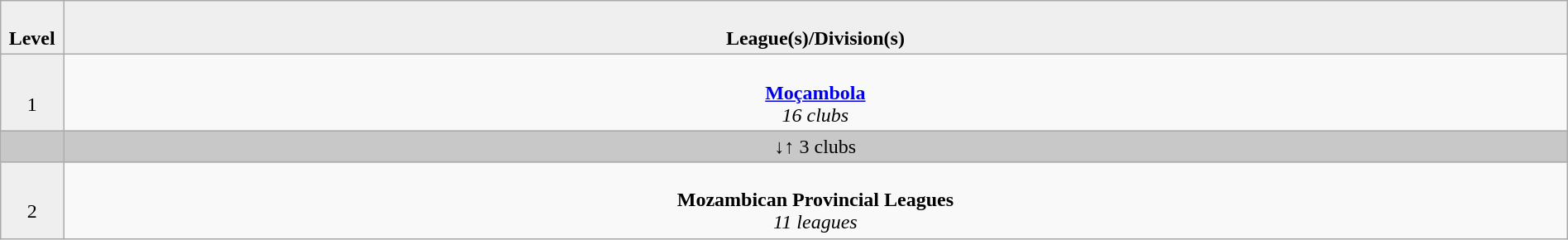<table class="wikitable" style="text-align:center; width:100%;">
<tr style="background:#efefef;">
<td style="width:4%; text-align:center;"><br><strong>Level</strong></td>
<td colspan="12"  style="width:96%; text-align:center;"><br><strong>League(s)/Division(s)</strong></td>
</tr>
<tr>
<td style="text-align:center; width:4%; background:#efefef;"><br>1</td>
<td colspan="12"  style="width:96%; text-align:center;"><br><strong><a href='#'>Moçambola</a></strong><br>
<em>16 clubs</em><br></td>
</tr>
<tr style="background:#c8c8c8">
<td style="width:4%;"></td>
<td colspan="9" style="width:96%;">↓↑ 3 clubs</td>
</tr>
<tr>
<td style="text-align:center; width:4%; background:#efefef;"><br>2</td>
<td colspan="12"  style="width:96%; text-align:center;"><br><strong>Mozambican Provincial Leagues</strong><br>
<em>11 leagues</em><br></td>
</tr>
</table>
